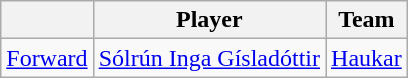<table class="wikitable">
<tr>
<th align="center"></th>
<th align="center">Player</th>
<th align="center">Team</th>
</tr>
<tr>
<td align=center><a href='#'>Forward</a></td>
<td> <a href='#'>Sólrún Inga Gísladóttir</a></td>
<td><a href='#'>Haukar</a></td>
</tr>
</table>
